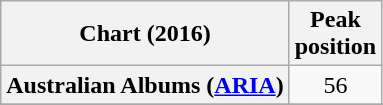<table class="wikitable sortable plainrowheaders" style="text-align:center">
<tr>
<th scope="col">Chart (2016)</th>
<th scope="col">Peak<br> position</th>
</tr>
<tr>
<th scope="row">Australian Albums (<a href='#'>ARIA</a>)</th>
<td>56</td>
</tr>
<tr>
</tr>
<tr>
</tr>
<tr>
</tr>
<tr>
</tr>
<tr>
</tr>
<tr>
</tr>
<tr>
</tr>
<tr>
</tr>
</table>
